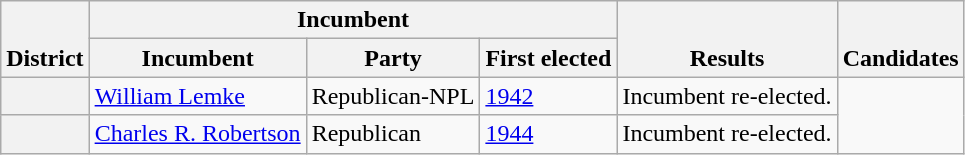<table class=wikitable>
<tr valign=bottom>
<th rowspan=2>District</th>
<th colspan=3>Incumbent</th>
<th rowspan=2>Results</th>
<th rowspan=2>Candidates</th>
</tr>
<tr>
<th>Incumbent</th>
<th>Party</th>
<th>First elected</th>
</tr>
<tr>
<th></th>
<td><a href='#'>William Lemke</a></td>
<td>Republican-NPL</td>
<td><a href='#'>1942</a></td>
<td>Incumbent re-elected.</td>
<td rowspan=2 nowrap></td>
</tr>
<tr>
<th></th>
<td><a href='#'>Charles R. Robertson</a></td>
<td>Republican</td>
<td><a href='#'>1944</a></td>
<td>Incumbent re-elected.</td>
</tr>
</table>
